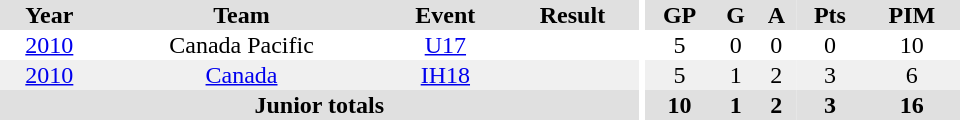<table border="0" cellpadding="1" cellspacing="0" ID="Table3" style="text-align:center; width:40em">
<tr ALIGN="center" bgcolor="#e0e0e0">
<th>Year</th>
<th>Team</th>
<th>Event</th>
<th>Result</th>
<th rowspan="99" bgcolor="#ffffff"></th>
<th>GP</th>
<th>G</th>
<th>A</th>
<th>Pts</th>
<th>PIM</th>
</tr>
<tr>
<td><a href='#'>2010</a></td>
<td>Canada Pacific</td>
<td><a href='#'>U17</a></td>
<td></td>
<td>5</td>
<td>0</td>
<td>0</td>
<td>0</td>
<td>10</td>
</tr>
<tr bgcolor="#f0f0f0">
<td><a href='#'>2010</a></td>
<td><a href='#'>Canada</a></td>
<td><a href='#'>IH18</a></td>
<td></td>
<td>5</td>
<td>1</td>
<td>2</td>
<td>3</td>
<td>6</td>
</tr>
<tr ALIGN="center" bgcolor="#e0e0e0">
<th colspan=4>Junior totals</th>
<th>10</th>
<th>1</th>
<th>2</th>
<th>3</th>
<th>16</th>
</tr>
</table>
